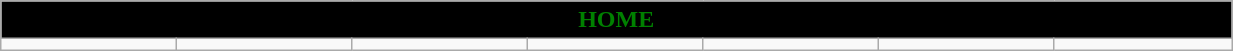<table class="wikitable collapsible collapsed" style="width:65%">
<tr>
<th colspan=16 ! style="color:green; background:black">HOME</th>
</tr>
<tr>
<td></td>
<td></td>
<td></td>
<td></td>
<td></td>
<td></td>
<td></td>
</tr>
</table>
